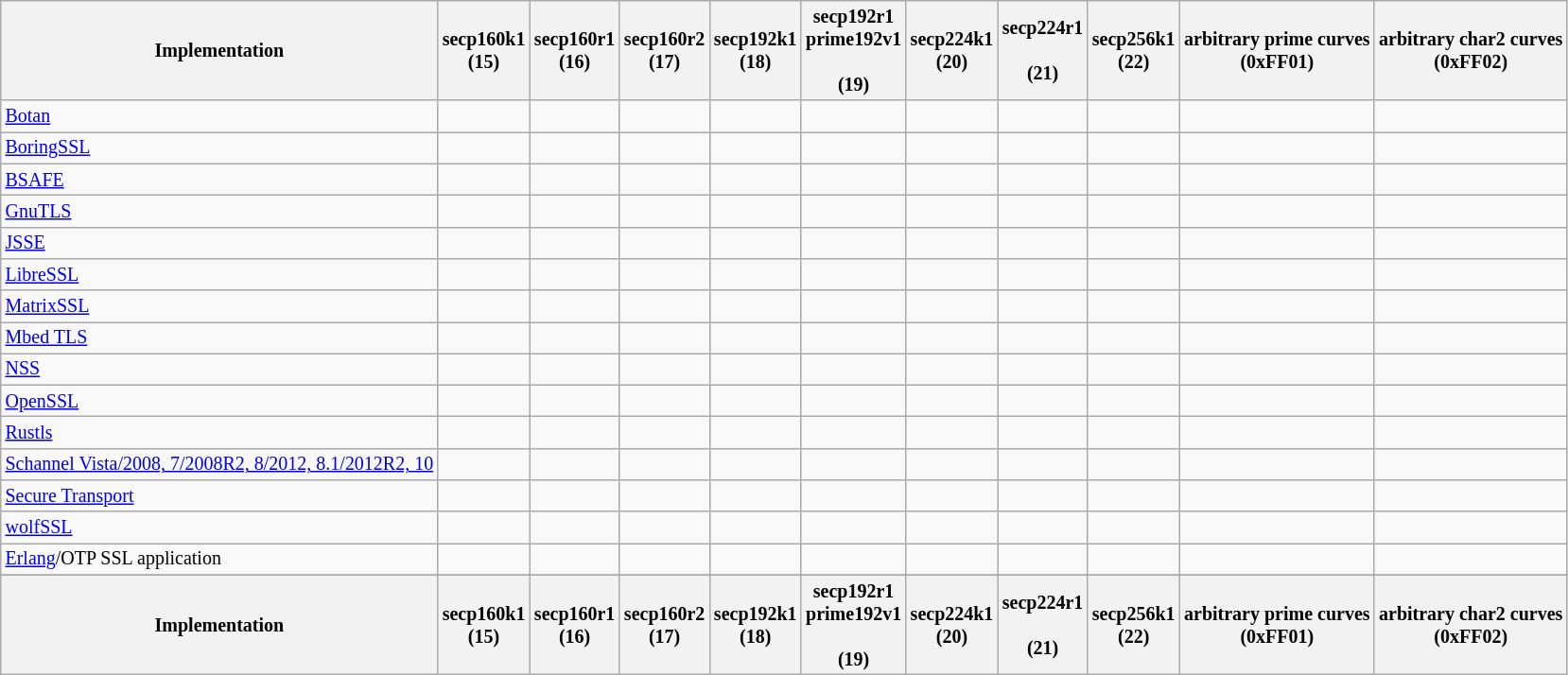<table class="wikitable sortable sort-under" style="text-align: left; font-size: smaller">
<tr>
<th>Implementation</th>
<th>secp160k1<br>(15)</th>
<th>secp160r1<br>(16)</th>
<th>secp160r2<br>(17)</th>
<th>secp192k1<br>(18)</th>
<th>secp192r1<br>prime192v1<br><br>(19)</th>
<th>secp224k1<br>(20)</th>
<th>secp224r1<br><br>(21)</th>
<th>secp256k1<br>(22)</th>
<th>arbitrary prime curves<br>(0xFF01)</th>
<th>arbitrary char2 curves<br>(0xFF02)</th>
</tr>
<tr>
<td><a href='#'>Botan</a></td>
<td></td>
<td></td>
<td></td>
<td></td>
<td></td>
<td></td>
<td></td>
<td></td>
<td></td>
<td></td>
</tr>
<tr>
<td><a href='#'>BoringSSL</a></td>
<td></td>
<td></td>
<td></td>
<td></td>
<td></td>
<td></td>
<td></td>
<td></td>
<td></td>
<td></td>
</tr>
<tr>
<td><a href='#'>BSAFE</a></td>
<td></td>
<td></td>
<td></td>
<td></td>
<td></td>
<td></td>
<td></td>
<td></td>
<td></td>
<td></td>
</tr>
<tr>
<td><a href='#'>GnuTLS</a></td>
<td></td>
<td></td>
<td></td>
<td></td>
<td></td>
<td></td>
<td></td>
<td></td>
<td></td>
<td></td>
</tr>
<tr>
<td><a href='#'>JSSE</a></td>
<td></td>
<td></td>
<td></td>
<td></td>
<td></td>
<td></td>
<td></td>
<td></td>
<td></td>
<td></td>
</tr>
<tr>
<td><a href='#'>LibreSSL</a></td>
<td></td>
<td></td>
<td></td>
<td></td>
<td></td>
<td></td>
<td></td>
<td></td>
<td></td>
<td></td>
</tr>
<tr>
<td><a href='#'>MatrixSSL</a></td>
<td></td>
<td></td>
<td></td>
<td></td>
<td></td>
<td></td>
<td></td>
<td></td>
<td></td>
<td></td>
</tr>
<tr>
<td><a href='#'>Mbed TLS</a></td>
<td></td>
<td></td>
<td></td>
<td></td>
<td></td>
<td></td>
<td></td>
<td></td>
<td></td>
<td></td>
</tr>
<tr>
<td><a href='#'>NSS</a></td>
<td></td>
<td></td>
<td></td>
<td></td>
<td></td>
<td></td>
<td></td>
<td></td>
<td></td>
<td></td>
</tr>
<tr>
<td><a href='#'>OpenSSL</a></td>
<td></td>
<td></td>
<td></td>
<td></td>
<td></td>
<td></td>
<td></td>
<td></td>
<td></td>
<td></td>
</tr>
<tr>
<td><a href='#'>Rustls</a></td>
<td></td>
<td></td>
<td></td>
<td></td>
<td></td>
<td></td>
<td></td>
<td></td>
<td></td>
<td></td>
</tr>
<tr>
<td><a href='#'>Schannel Vista/2008, 7/2008R2, 8/2012, 8.1/2012R2, 10</a></td>
<td></td>
<td></td>
<td></td>
<td></td>
<td></td>
<td></td>
<td></td>
<td></td>
<td></td>
<td></td>
</tr>
<tr>
<td><a href='#'>Secure Transport</a></td>
<td></td>
<td></td>
<td></td>
<td></td>
<td></td>
<td></td>
<td></td>
<td></td>
<td></td>
<td></td>
</tr>
<tr>
<td><a href='#'>wolfSSL</a></td>
<td></td>
<td></td>
<td></td>
<td></td>
<td></td>
<td></td>
<td></td>
<td></td>
<td></td>
<td></td>
</tr>
<tr>
<td><a href='#'>Erlang</a>/OTP SSL application</td>
<td></td>
<td></td>
<td></td>
<td></td>
<td></td>
<td></td>
<td></td>
<td></td>
<td></td>
<td></td>
</tr>
<tr class="sortbottom">
</tr>
<tr>
<th>Implementation</th>
<th>secp160k1<br>(15)</th>
<th>secp160r1<br>(16)</th>
<th>secp160r2<br>(17)</th>
<th>secp192k1<br>(18)</th>
<th>secp192r1<br>prime192v1<br><br>(19)</th>
<th>secp224k1<br>(20)</th>
<th>secp224r1<br><br>(21)</th>
<th>secp256k1<br>(22)</th>
<th>arbitrary prime curves<br>(0xFF01)</th>
<th>arbitrary char2 curves<br>(0xFF02)</th>
</tr>
</table>
